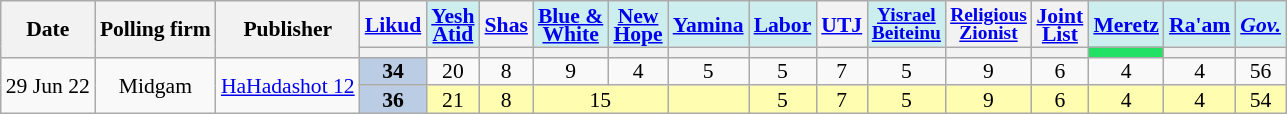<table class="wikitable sortable" style=text-align:center;font-size:90%;line-height:12px>
<tr>
<th rowspan=2>Date</th>
<th rowspan=2>Polling firm</th>
<th rowspan=2>Publisher</th>
<th><a href='#'>Likud</a></th>
<th style=background:#cee><a href='#'>Yesh<br>Atid</a></th>
<th><a href='#'>Shas</a></th>
<th style=background:#cee><a href='#'>Blue &<br>White</a></th>
<th style=background:#cee><a href='#'>New<br>Hope</a></th>
<th style=background:#cee><a href='#'>Yamina</a></th>
<th style=background:#cee><a href='#'>Labor</a></th>
<th><a href='#'>UTJ</a></th>
<th style="background:#cee; font-size:90%"><a href='#'>Yisrael<br>Beiteinu</a></th>
<th style=font-size:90%><a href='#'>Religious<br>Zionist</a></th>
<th><a href='#'>Joint<br>List</a></th>
<th style=background:#cee><a href='#'>Meretz</a></th>
<th style=background:#cee><a href='#'>Ra'am</a></th>
<th style=background:#cee><a href='#'><em>Gov.</em></a></th>
</tr>
<tr>
<th style=background:></th>
<th style=background:></th>
<th style=background:></th>
<th style=background:></th>
<th style=background:></th>
<th style=background:></th>
<th style=background:></th>
<th style=background:></th>
<th style=background:></th>
<th style=background:></th>
<th style=background:></th>
<th style=background:#23e164></th>
<th style=background:></th>
<th style=background:></th>
</tr>
<tr>
<td rowspan=2 data-sort-value=2022-06-29>29 Jun 22</td>
<td rowspan=2>Midgam</td>
<td rowspan=2><a href='#'>HaHadashot 12</a></td>
<td style=background:#BBCDE4><strong>34</strong>	</td>
<td>20					</td>
<td>8					</td>
<td>9					</td>
<td>4					</td>
<td>5					</td>
<td>5					</td>
<td>7					</td>
<td>5					</td>
<td>9					</td>
<td>6					</td>
<td>4					</td>
<td>4					</td>
<td>56					</td>
</tr>
<tr style=background:#fffdb0>
<td style=background:#BBCDE4><strong>36</strong>	</td>
<td>21					</td>
<td>8					</td>
<td colspan=2>15		</td>
<td>	</td>
<td>5					</td>
<td>7					</td>
<td>5					</td>
<td>9					</td>
<td>6					</td>
<td>4					</td>
<td>4					</td>
<td>54					</td>
</tr>
</table>
